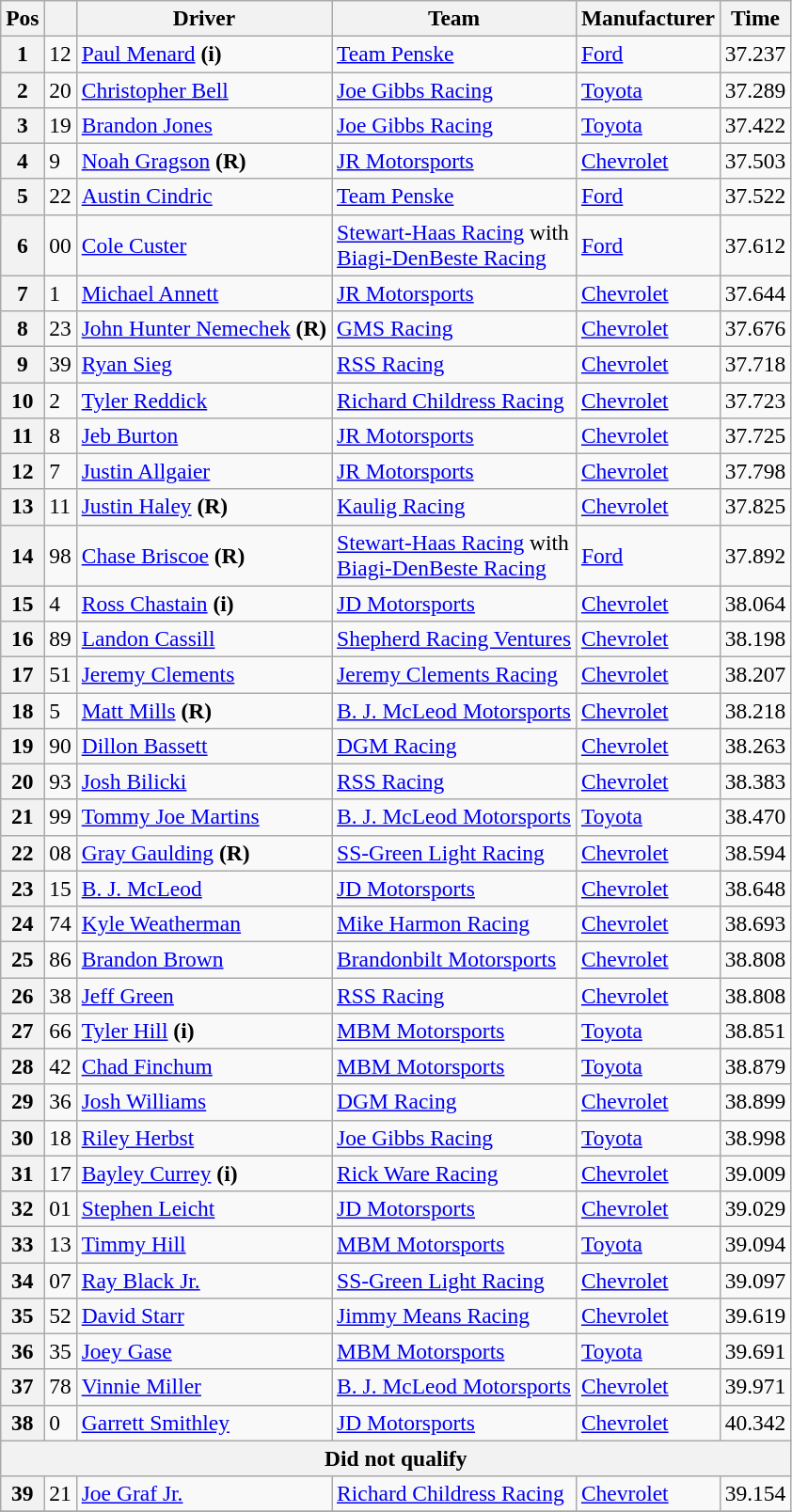<table class="wikitable" style="font-size:98%">
<tr>
<th>Pos</th>
<th></th>
<th>Driver</th>
<th>Team</th>
<th>Manufacturer</th>
<th>Time</th>
</tr>
<tr>
<th>1</th>
<td>12</td>
<td><a href='#'>Paul Menard</a> <strong>(i)</strong></td>
<td><a href='#'>Team Penske</a></td>
<td><a href='#'>Ford</a></td>
<td>37.237</td>
</tr>
<tr>
<th>2</th>
<td>20</td>
<td><a href='#'>Christopher Bell</a></td>
<td><a href='#'>Joe Gibbs Racing</a></td>
<td><a href='#'>Toyota</a></td>
<td>37.289</td>
</tr>
<tr>
<th>3</th>
<td>19</td>
<td><a href='#'>Brandon Jones</a></td>
<td><a href='#'>Joe Gibbs Racing</a></td>
<td><a href='#'>Toyota</a></td>
<td>37.422</td>
</tr>
<tr>
<th>4</th>
<td>9</td>
<td><a href='#'>Noah Gragson</a> <strong>(R)</strong></td>
<td><a href='#'>JR Motorsports</a></td>
<td><a href='#'>Chevrolet</a></td>
<td>37.503</td>
</tr>
<tr>
<th>5</th>
<td>22</td>
<td><a href='#'>Austin Cindric</a></td>
<td><a href='#'>Team Penske</a></td>
<td><a href='#'>Ford</a></td>
<td>37.522</td>
</tr>
<tr>
<th>6</th>
<td>00</td>
<td><a href='#'>Cole Custer</a></td>
<td><a href='#'>Stewart-Haas Racing</a> with <br> <a href='#'>Biagi-DenBeste Racing</a></td>
<td><a href='#'>Ford</a></td>
<td>37.612</td>
</tr>
<tr>
<th>7</th>
<td>1</td>
<td><a href='#'>Michael Annett</a></td>
<td><a href='#'>JR Motorsports</a></td>
<td><a href='#'>Chevrolet</a></td>
<td>37.644</td>
</tr>
<tr>
<th>8</th>
<td>23</td>
<td><a href='#'>John Hunter Nemechek</a> <strong>(R)</strong></td>
<td><a href='#'>GMS Racing</a></td>
<td><a href='#'>Chevrolet</a></td>
<td>37.676</td>
</tr>
<tr>
<th>9</th>
<td>39</td>
<td><a href='#'>Ryan Sieg</a></td>
<td><a href='#'>RSS Racing</a></td>
<td><a href='#'>Chevrolet</a></td>
<td>37.718</td>
</tr>
<tr>
<th>10</th>
<td>2</td>
<td><a href='#'>Tyler Reddick</a></td>
<td><a href='#'>Richard Childress Racing</a></td>
<td><a href='#'>Chevrolet</a></td>
<td>37.723</td>
</tr>
<tr>
<th>11</th>
<td>8</td>
<td><a href='#'>Jeb Burton</a></td>
<td><a href='#'>JR Motorsports</a></td>
<td><a href='#'>Chevrolet</a></td>
<td>37.725</td>
</tr>
<tr>
<th>12</th>
<td>7</td>
<td><a href='#'>Justin Allgaier</a></td>
<td><a href='#'>JR Motorsports</a></td>
<td><a href='#'>Chevrolet</a></td>
<td>37.798</td>
</tr>
<tr>
<th>13</th>
<td>11</td>
<td><a href='#'>Justin Haley</a> <strong>(R)</strong></td>
<td><a href='#'>Kaulig Racing</a></td>
<td><a href='#'>Chevrolet</a></td>
<td>37.825</td>
</tr>
<tr>
<th>14</th>
<td>98</td>
<td><a href='#'>Chase Briscoe</a> <strong>(R)</strong></td>
<td><a href='#'>Stewart-Haas Racing</a> with <br> <a href='#'>Biagi-DenBeste Racing</a></td>
<td><a href='#'>Ford</a></td>
<td>37.892</td>
</tr>
<tr>
<th>15</th>
<td>4</td>
<td><a href='#'>Ross Chastain</a> <strong>(i)</strong></td>
<td><a href='#'>JD Motorsports</a></td>
<td><a href='#'>Chevrolet</a></td>
<td>38.064</td>
</tr>
<tr>
<th>16</th>
<td>89</td>
<td><a href='#'>Landon Cassill</a></td>
<td><a href='#'>Shepherd Racing Ventures</a></td>
<td><a href='#'>Chevrolet</a></td>
<td>38.198</td>
</tr>
<tr>
<th>17</th>
<td>51</td>
<td><a href='#'>Jeremy Clements</a></td>
<td><a href='#'>Jeremy Clements Racing</a></td>
<td><a href='#'>Chevrolet</a></td>
<td>38.207</td>
</tr>
<tr>
<th>18</th>
<td>5</td>
<td><a href='#'>Matt Mills</a> <strong>(R)</strong></td>
<td><a href='#'>B. J. McLeod Motorsports</a></td>
<td><a href='#'>Chevrolet</a></td>
<td>38.218</td>
</tr>
<tr>
<th>19</th>
<td>90</td>
<td><a href='#'>Dillon Bassett</a></td>
<td><a href='#'>DGM Racing</a></td>
<td><a href='#'>Chevrolet</a></td>
<td>38.263</td>
</tr>
<tr>
<th>20</th>
<td>93</td>
<td><a href='#'>Josh Bilicki</a></td>
<td><a href='#'>RSS Racing</a></td>
<td><a href='#'>Chevrolet</a></td>
<td>38.383</td>
</tr>
<tr>
<th>21</th>
<td>99</td>
<td><a href='#'>Tommy Joe Martins</a></td>
<td><a href='#'>B. J. McLeod Motorsports</a></td>
<td><a href='#'>Toyota</a></td>
<td>38.470</td>
</tr>
<tr>
<th>22</th>
<td>08</td>
<td><a href='#'>Gray Gaulding</a> <strong>(R)</strong></td>
<td><a href='#'>SS-Green Light Racing</a></td>
<td><a href='#'>Chevrolet</a></td>
<td>38.594</td>
</tr>
<tr>
<th>23</th>
<td>15</td>
<td><a href='#'>B. J. McLeod</a></td>
<td><a href='#'>JD Motorsports</a></td>
<td><a href='#'>Chevrolet</a></td>
<td>38.648</td>
</tr>
<tr>
<th>24</th>
<td>74</td>
<td><a href='#'>Kyle Weatherman</a></td>
<td><a href='#'>Mike Harmon Racing</a></td>
<td><a href='#'>Chevrolet</a></td>
<td>38.693</td>
</tr>
<tr>
<th>25</th>
<td>86</td>
<td><a href='#'>Brandon Brown</a></td>
<td><a href='#'>Brandonbilt Motorsports</a></td>
<td><a href='#'>Chevrolet</a></td>
<td>38.808</td>
</tr>
<tr>
<th>26</th>
<td>38</td>
<td><a href='#'>Jeff Green</a></td>
<td><a href='#'>RSS Racing</a></td>
<td><a href='#'>Chevrolet</a></td>
<td>38.808</td>
</tr>
<tr>
<th>27</th>
<td>66</td>
<td><a href='#'>Tyler Hill</a> <strong>(i)</strong></td>
<td><a href='#'>MBM Motorsports</a></td>
<td><a href='#'>Toyota</a></td>
<td>38.851</td>
</tr>
<tr>
<th>28</th>
<td>42</td>
<td><a href='#'>Chad Finchum</a></td>
<td><a href='#'>MBM Motorsports</a></td>
<td><a href='#'>Toyota</a></td>
<td>38.879</td>
</tr>
<tr>
<th>29</th>
<td>36</td>
<td><a href='#'>Josh Williams</a></td>
<td><a href='#'>DGM Racing</a></td>
<td><a href='#'>Chevrolet</a></td>
<td>38.899</td>
</tr>
<tr>
<th>30</th>
<td>18</td>
<td><a href='#'>Riley Herbst</a></td>
<td><a href='#'>Joe Gibbs Racing</a></td>
<td><a href='#'>Toyota</a></td>
<td>38.998</td>
</tr>
<tr>
<th>31</th>
<td>17</td>
<td><a href='#'>Bayley Currey</a> <strong>(i)</strong></td>
<td><a href='#'>Rick Ware Racing</a></td>
<td><a href='#'>Chevrolet</a></td>
<td>39.009</td>
</tr>
<tr>
<th>32</th>
<td>01</td>
<td><a href='#'>Stephen Leicht</a></td>
<td><a href='#'>JD Motorsports</a></td>
<td><a href='#'>Chevrolet</a></td>
<td>39.029</td>
</tr>
<tr>
<th>33</th>
<td>13</td>
<td><a href='#'>Timmy Hill</a></td>
<td><a href='#'>MBM Motorsports</a></td>
<td><a href='#'>Toyota</a></td>
<td>39.094</td>
</tr>
<tr>
<th>34</th>
<td>07</td>
<td><a href='#'>Ray Black Jr.</a></td>
<td><a href='#'>SS-Green Light Racing</a></td>
<td><a href='#'>Chevrolet</a></td>
<td>39.097</td>
</tr>
<tr>
<th>35</th>
<td>52</td>
<td><a href='#'>David Starr</a></td>
<td><a href='#'>Jimmy Means Racing</a></td>
<td><a href='#'>Chevrolet</a></td>
<td>39.619</td>
</tr>
<tr>
<th>36</th>
<td>35</td>
<td><a href='#'>Joey Gase</a></td>
<td><a href='#'>MBM Motorsports</a></td>
<td><a href='#'>Toyota</a></td>
<td>39.691</td>
</tr>
<tr>
<th>37</th>
<td>78</td>
<td><a href='#'>Vinnie Miller</a></td>
<td><a href='#'>B. J. McLeod Motorsports</a></td>
<td><a href='#'>Chevrolet</a></td>
<td>39.971</td>
</tr>
<tr>
<th>38</th>
<td>0</td>
<td><a href='#'>Garrett Smithley</a></td>
<td><a href='#'>JD Motorsports</a></td>
<td><a href='#'>Chevrolet</a></td>
<td>40.342</td>
</tr>
<tr>
<th colspan="7">Did not qualify</th>
</tr>
<tr>
<th>39</th>
<td>21</td>
<td><a href='#'>Joe Graf Jr.</a></td>
<td><a href='#'>Richard Childress Racing</a></td>
<td><a href='#'>Chevrolet</a></td>
<td>39.154</td>
</tr>
<tr>
</tr>
</table>
